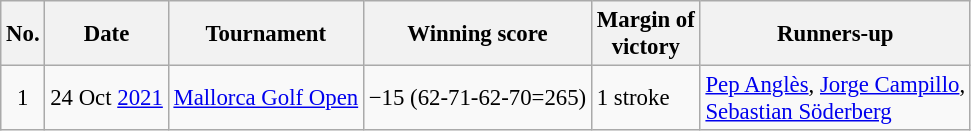<table class="wikitable" style="font-size:95%;">
<tr>
<th>No.</th>
<th>Date</th>
<th>Tournament</th>
<th>Winning score</th>
<th>Margin of<br>victory</th>
<th>Runners-up</th>
</tr>
<tr>
<td align=center>1</td>
<td align=right>24 Oct <a href='#'>2021</a></td>
<td><a href='#'>Mallorca Golf Open</a></td>
<td>−15 (62-71-62-70=265)</td>
<td>1 stroke</td>
<td> <a href='#'>Pep Anglès</a>,  <a href='#'>Jorge Campillo</a>,<br> <a href='#'>Sebastian Söderberg</a></td>
</tr>
</table>
